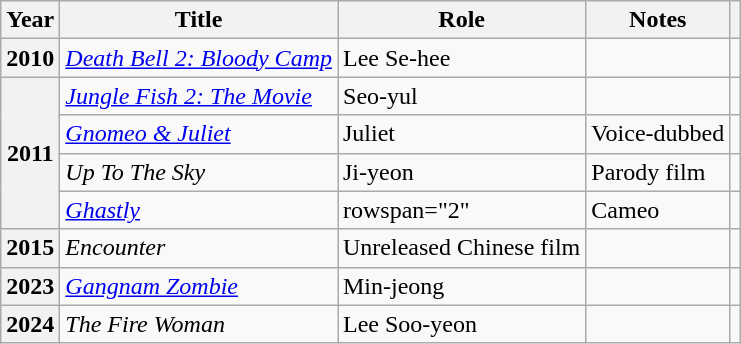<table class="wikitable plainrowheaders">
<tr>
<th scope="col">Year</th>
<th scope="col">Title</th>
<th scope="col">Role</th>
<th scope="col">Notes</th>
<th scope="col" class="unsortable"></th>
</tr>
<tr>
<th scope="row">2010</th>
<td><em><a href='#'>Death Bell 2: Bloody Camp</a></em></td>
<td>Lee Se-hee</td>
<td></td>
<td style="text-align:center"></td>
</tr>
<tr>
<th rowspan="4" scope="row">2011</th>
<td><a href='#'><em>Jungle Fish 2: The Movie</em></a></td>
<td>Seo-yul</td>
<td></td>
<td style="text-align:center"></td>
</tr>
<tr>
<td><em><a href='#'>Gnomeo & Juliet</a></em></td>
<td>Juliet</td>
<td>Voice-dubbed</td>
<td style="text-align:center"></td>
</tr>
<tr>
<td><em>Up To The Sky</em></td>
<td>Ji-yeon</td>
<td>Parody film</td>
<td style="text-align:center"></td>
</tr>
<tr>
<td><em><a href='#'>Ghastly</a></em></td>
<td>rowspan="2" </td>
<td>Cameo</td>
<td style="text-align:center"></td>
</tr>
<tr>
<th scope="row">2015</th>
<td><em>Encounter</em></td>
<td>Unreleased Chinese film</td>
<td style="text-align:center"></td>
</tr>
<tr>
<th scope="row">2023</th>
<td><em><a href='#'>Gangnam Zombie</a></em></td>
<td>Min-jeong</td>
<td></td>
<td style="text-align:center"></td>
</tr>
<tr>
<th scope="row">2024</th>
<td><em>The Fire Woman</em></td>
<td>Lee Soo-yeon</td>
<td></td>
<td style="text-align:center"></td>
</tr>
</table>
